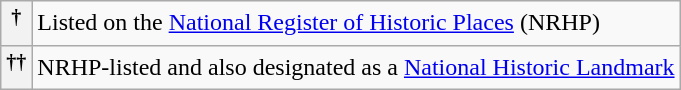<table class="wikitable">
<tr>
<th><sup>†</sup></th>
<td>Listed on the <a href='#'>National Register of Historic Places</a> (NRHP)</td>
</tr>
<tr>
<th><sup>††</sup></th>
<td>NRHP-listed and also designated as a <a href='#'>National Historic Landmark</a></td>
</tr>
</table>
